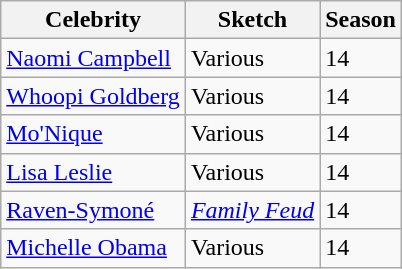<table class="wikitable">
<tr>
<th>Celebrity</th>
<th>Sketch</th>
<th>Season</th>
</tr>
<tr>
<td><a href='#'>Naomi Campbell</a></td>
<td>Various</td>
<td>14</td>
</tr>
<tr>
<td><a href='#'>Whoopi Goldberg</a></td>
<td>Various</td>
<td>14</td>
</tr>
<tr>
<td><a href='#'>Mo'Nique</a></td>
<td>Various</td>
<td>14</td>
</tr>
<tr>
<td><a href='#'>Lisa Leslie</a></td>
<td>Various</td>
<td>14</td>
</tr>
<tr>
<td><a href='#'>Raven-Symoné</a></td>
<td><em><a href='#'>Family Feud</a></em></td>
<td>14</td>
</tr>
<tr>
<td><a href='#'>Michelle Obama</a></td>
<td>Various</td>
<td>14</td>
</tr>
</table>
